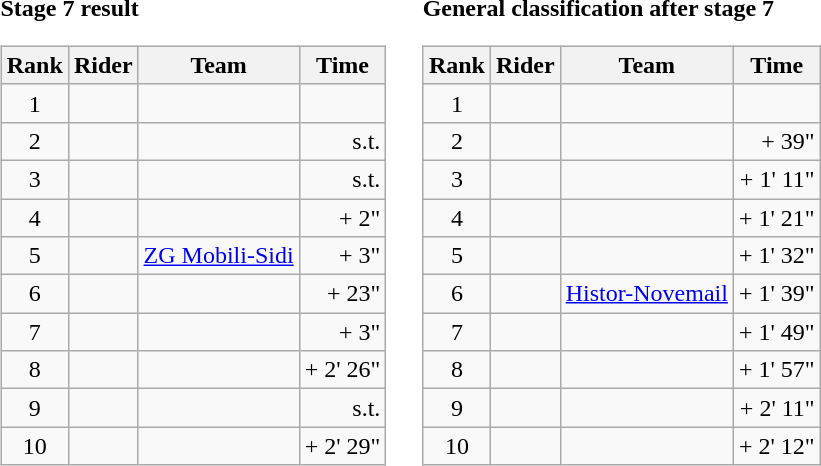<table>
<tr>
<td><strong>Stage 7 result</strong><br><table class="wikitable">
<tr>
<th scope="col">Rank</th>
<th scope="col">Rider</th>
<th scope="col">Team</th>
<th scope="col">Time</th>
</tr>
<tr>
<td style="text-align:center;">1</td>
<td></td>
<td></td>
<td style="text-align:right;"></td>
</tr>
<tr>
<td style="text-align:center;">2</td>
<td></td>
<td></td>
<td style="text-align:right;">s.t.</td>
</tr>
<tr>
<td style="text-align:center;">3</td>
<td> </td>
<td></td>
<td style="text-align:right;">s.t.</td>
</tr>
<tr>
<td style="text-align:center;">4</td>
<td></td>
<td></td>
<td style="text-align:right;">+ 2"</td>
</tr>
<tr>
<td style="text-align:center;">5</td>
<td></td>
<td><a href='#'>ZG Mobili-Sidi</a></td>
<td style="text-align:right;">+ 3"</td>
</tr>
<tr>
<td style="text-align:center;">6</td>
<td></td>
<td></td>
<td style="text-align:right;">+ 23"</td>
</tr>
<tr>
<td style="text-align:center;">7</td>
<td></td>
<td></td>
<td style="text-align:right;">+ 3"</td>
</tr>
<tr>
<td style="text-align:center;">8</td>
<td></td>
<td></td>
<td style="text-align:right;">+ 2' 26"</td>
</tr>
<tr>
<td style="text-align:center;">9</td>
<td></td>
<td></td>
<td style="text-align:right;">s.t.</td>
</tr>
<tr>
<td style="text-align:center;">10</td>
<td></td>
<td></td>
<td style="text-align:right;">+ 2' 29"</td>
</tr>
</table>
</td>
<td></td>
<td><strong>General classification after stage 7</strong><br><table class="wikitable">
<tr>
<th scope="col">Rank</th>
<th scope="col">Rider</th>
<th scope="col">Team</th>
<th scope="col">Time</th>
</tr>
<tr>
<td style="text-align:center;">1</td>
<td> </td>
<td></td>
<td style="text-align:right;"></td>
</tr>
<tr>
<td style="text-align:center;">2</td>
<td></td>
<td></td>
<td style="text-align:right;">+ 39"</td>
</tr>
<tr>
<td style="text-align:center;">3</td>
<td></td>
<td></td>
<td style="text-align:right;">+ 1' 11"</td>
</tr>
<tr>
<td style="text-align:center;">4</td>
<td></td>
<td></td>
<td style="text-align:right;">+ 1' 21"</td>
</tr>
<tr>
<td style="text-align:center;">5</td>
<td></td>
<td></td>
<td style="text-align:right;">+ 1' 32"</td>
</tr>
<tr>
<td style="text-align:center;">6</td>
<td></td>
<td><a href='#'>Histor-Novemail</a></td>
<td style="text-align:right;">+ 1' 39"</td>
</tr>
<tr>
<td style="text-align:center;">7</td>
<td></td>
<td></td>
<td style="text-align:right;">+ 1' 49"</td>
</tr>
<tr>
<td style="text-align:center;">8</td>
<td></td>
<td></td>
<td style="text-align:right;">+ 1' 57"</td>
</tr>
<tr>
<td style="text-align:center;">9</td>
<td></td>
<td></td>
<td style="text-align:right;">+ 2' 11"</td>
</tr>
<tr>
<td style="text-align:center;">10</td>
<td></td>
<td></td>
<td style="text-align:right;">+ 2' 12"</td>
</tr>
</table>
</td>
</tr>
</table>
